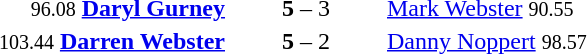<table style="text-align:center">
<tr>
<th width=223></th>
<th width=100></th>
<th width=223></th>
</tr>
<tr>
<td align=right><small>96.08</small> <strong><a href='#'>Daryl Gurney</a></strong> </td>
<td><strong>5</strong> – 3</td>
<td align=left> <a href='#'>Mark Webster</a> <small>90.55</small></td>
</tr>
<tr>
<td align=right><small>103.44</small> <strong><a href='#'>Darren Webster</a></strong> </td>
<td><strong>5</strong> – 2</td>
<td align=left> <a href='#'>Danny Noppert</a> <small>98.57</small></td>
</tr>
</table>
